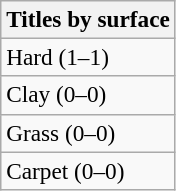<table class=wikitable style=font-size:97%>
<tr>
<th>Titles by surface</th>
</tr>
<tr>
<td>Hard (1–1)</td>
</tr>
<tr>
<td>Clay (0–0)</td>
</tr>
<tr>
<td>Grass (0–0)</td>
</tr>
<tr>
<td>Carpet (0–0)</td>
</tr>
</table>
